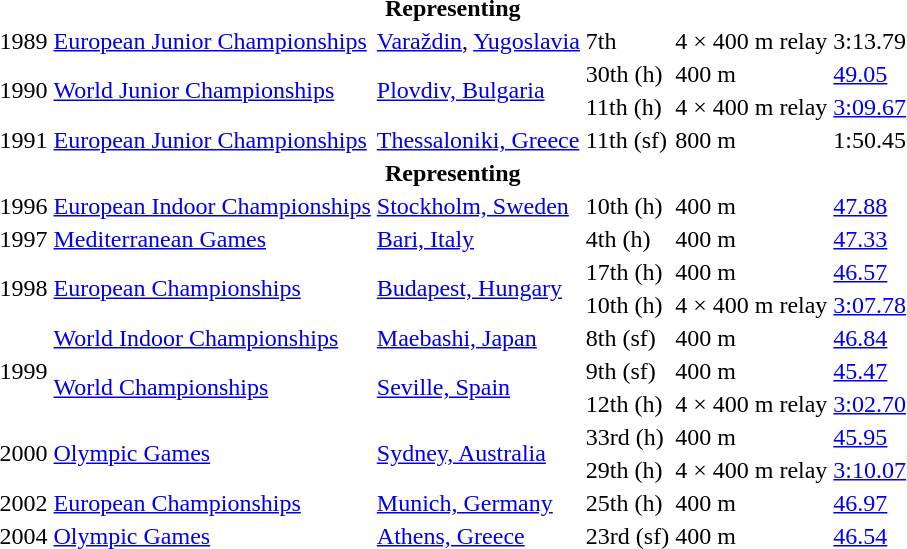<table>
<tr>
<th colspan="6">Representing </th>
</tr>
<tr>
<td>1989</td>
<td><a href='#'>European Junior Championships</a></td>
<td><a href='#'>Varaždin</a>, <a href='#'>Yugoslavia</a></td>
<td>7th</td>
<td>4 × 400 m relay</td>
<td>3:13.79</td>
</tr>
<tr>
<td rowspan=2>1990</td>
<td rowspan=2><a href='#'>World Junior Championships</a></td>
<td rowspan=2><a href='#'>Plovdiv, Bulgaria</a></td>
<td>30th (h)</td>
<td>400 m</td>
<td><a href='#'>49.05</a></td>
</tr>
<tr>
<td>11th (h)</td>
<td>4 × 400 m relay</td>
<td><a href='#'>3:09.67</a></td>
</tr>
<tr>
<td>1991</td>
<td><a href='#'>European Junior Championships</a></td>
<td><a href='#'>Thessaloniki, Greece</a></td>
<td>11th (sf)</td>
<td>800 m</td>
<td>1:50.45</td>
</tr>
<tr>
<th colspan="6">Representing </th>
</tr>
<tr>
<td>1996</td>
<td><a href='#'>European Indoor Championships</a></td>
<td><a href='#'>Stockholm, Sweden</a></td>
<td>10th (h)</td>
<td>400 m</td>
<td><a href='#'>47.88</a></td>
</tr>
<tr>
<td>1997</td>
<td><a href='#'>Mediterranean Games</a></td>
<td><a href='#'>Bari, Italy</a></td>
<td>4th (h)</td>
<td>400 m</td>
<td><a href='#'>47.33</a></td>
</tr>
<tr>
<td rowspan=2>1998</td>
<td rowspan=2><a href='#'>European Championships</a></td>
<td rowspan=2><a href='#'>Budapest, Hungary</a></td>
<td>17th (h)</td>
<td>400 m</td>
<td><a href='#'>46.57</a></td>
</tr>
<tr>
<td>10th (h)</td>
<td>4 × 400 m relay</td>
<td><a href='#'>3:07.78</a></td>
</tr>
<tr>
<td rowspan=3>1999</td>
<td><a href='#'>World Indoor Championships</a></td>
<td><a href='#'>Maebashi, Japan</a></td>
<td>8th (sf)</td>
<td>400 m</td>
<td><a href='#'>46.84</a></td>
</tr>
<tr>
<td rowspan=2><a href='#'>World Championships</a></td>
<td rowspan=2><a href='#'>Seville, Spain</a></td>
<td>9th (sf)</td>
<td>400 m</td>
<td><a href='#'>45.47</a></td>
</tr>
<tr>
<td>12th (h)</td>
<td>4 × 400 m relay</td>
<td><a href='#'>3:02.70</a></td>
</tr>
<tr>
<td rowspan=2>2000</td>
<td rowspan=2><a href='#'>Olympic Games</a></td>
<td rowspan=2><a href='#'>Sydney, Australia</a></td>
<td>33rd (h)</td>
<td>400 m</td>
<td><a href='#'>45.95</a></td>
</tr>
<tr>
<td>29th (h)</td>
<td>4 × 400 m relay</td>
<td><a href='#'>3:10.07</a></td>
</tr>
<tr>
<td>2002</td>
<td><a href='#'>European Championships</a></td>
<td><a href='#'>Munich, Germany</a></td>
<td>25th (h)</td>
<td>400 m</td>
<td><a href='#'>46.97</a></td>
</tr>
<tr>
<td>2004</td>
<td><a href='#'>Olympic Games</a></td>
<td><a href='#'>Athens, Greece</a></td>
<td>23rd (sf)</td>
<td>400 m</td>
<td><a href='#'>46.54</a></td>
</tr>
</table>
